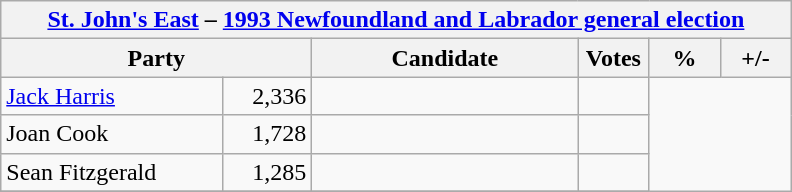<table class="wikitable">
<tr>
<th colspan="6"><a href='#'>St. John's East</a> – <a href='#'>1993 Newfoundland and Labrador general election</a></th>
</tr>
<tr>
<th colspan="2" style="width: 200px">Party</th>
<th style="width: 170px">Candidate</th>
<th style="width: 40px">Votes</th>
<th style="width: 40px">%</th>
<th style="width: 40px">+/-</th>
</tr>
<tr>
<td><a href='#'>Jack Harris</a></td>
<td align=right>2,336</td>
<td align=right></td>
<td align=right></td>
</tr>
<tr>
<td>Joan Cook</td>
<td align=right>1,728</td>
<td align=right></td>
<td align=right></td>
</tr>
<tr>
<td>Sean Fitzgerald</td>
<td align=right>1,285</td>
<td align=right></td>
<td align=right></td>
</tr>
<tr>
</tr>
</table>
